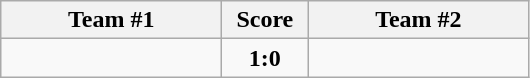<table class="wikitable" style="text-align:center;">
<tr>
<th width=140>Team #1</th>
<th width=50>Score</th>
<th width=140>Team #2</th>
</tr>
<tr>
<td style="text-align:right;"></td>
<td><strong>1:0</strong></td>
<td style="text-align:left;"></td>
</tr>
</table>
